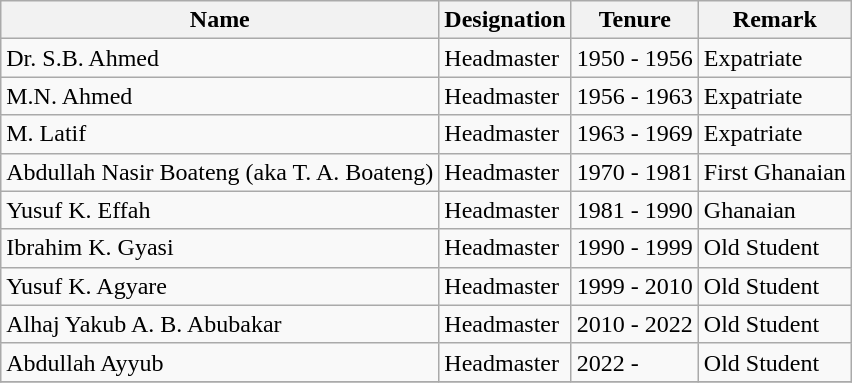<table class="wikitable">
<tr>
<th>Name</th>
<th>Designation</th>
<th>Tenure</th>
<th>Remark</th>
</tr>
<tr>
<td>Dr. S.B. Ahmed</td>
<td>Headmaster</td>
<td>1950 - 1956</td>
<td>Expatriate</td>
</tr>
<tr>
<td>M.N. Ahmed</td>
<td>Headmaster</td>
<td>1956 - 1963</td>
<td>Expatriate</td>
</tr>
<tr>
<td>M. Latif</td>
<td>Headmaster</td>
<td>1963 - 1969</td>
<td>Expatriate</td>
</tr>
<tr>
<td>Abdullah Nasir Boateng (aka T. A. Boateng)</td>
<td>Headmaster</td>
<td>1970 - 1981</td>
<td>First Ghanaian</td>
</tr>
<tr>
<td>Yusuf K. Effah</td>
<td>Headmaster</td>
<td>1981 - 1990</td>
<td>Ghanaian</td>
</tr>
<tr>
<td>Ibrahim K. Gyasi</td>
<td>Headmaster</td>
<td>1990 - 1999</td>
<td>Old Student</td>
</tr>
<tr>
<td>Yusuf K. Agyare</td>
<td>Headmaster</td>
<td>1999 - 2010</td>
<td>Old Student</td>
</tr>
<tr>
<td>Alhaj Yakub A. B. Abubakar</td>
<td>Headmaster</td>
<td>2010 - 2022</td>
<td>Old Student</td>
</tr>
<tr>
<td>Abdullah Ayyub</td>
<td>Headmaster</td>
<td>2022 -</td>
<td>Old Student</td>
</tr>
<tr>
</tr>
</table>
